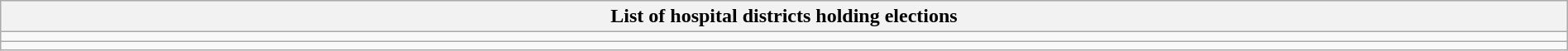<table class="wikitable mw-collapsible mw-collapsed" style="width:100%;">
<tr>
<th>List of hospital districts holding elections</th>
</tr>
<tr>
<td></td>
</tr>
<tr>
<td id="note3"></td>
</tr>
</table>
